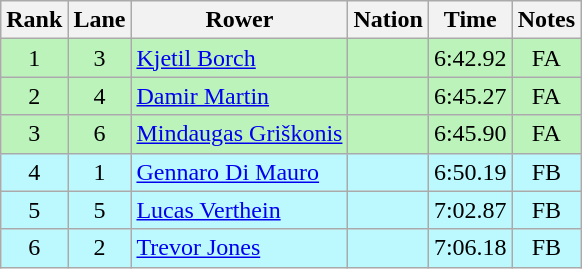<table class="wikitable sortable" style="text-align:center">
<tr>
<th>Rank</th>
<th>Lane</th>
<th>Rower</th>
<th>Nation</th>
<th>Time</th>
<th>Notes</th>
</tr>
<tr bgcolor=bbf3bb>
<td>1</td>
<td>3</td>
<td align=left><a href='#'>Kjetil Borch</a></td>
<td align=left></td>
<td>6:42.92</td>
<td>FA</td>
</tr>
<tr bgcolor=bbf3bb>
<td>2</td>
<td>4</td>
<td align=left><a href='#'>Damir Martin</a></td>
<td align=left></td>
<td>6:45.27</td>
<td>FA</td>
</tr>
<tr bgcolor=bbf3bb>
<td>3</td>
<td>6</td>
<td align=left><a href='#'>Mindaugas Griškonis</a></td>
<td align=left></td>
<td>6:45.90</td>
<td>FA</td>
</tr>
<tr bgcolor=bbf9ff>
<td>4</td>
<td>1</td>
<td align=left><a href='#'>Gennaro Di Mauro</a></td>
<td align=left></td>
<td>6:50.19</td>
<td>FB</td>
</tr>
<tr bgcolor=bbf9ff>
<td>5</td>
<td>5</td>
<td align=left><a href='#'>Lucas Verthein</a></td>
<td align=left></td>
<td>7:02.87</td>
<td>FB</td>
</tr>
<tr bgcolor=bbf9ff>
<td>6</td>
<td>2</td>
<td align=left><a href='#'>Trevor Jones</a></td>
<td align=left></td>
<td>7:06.18</td>
<td>FB</td>
</tr>
</table>
